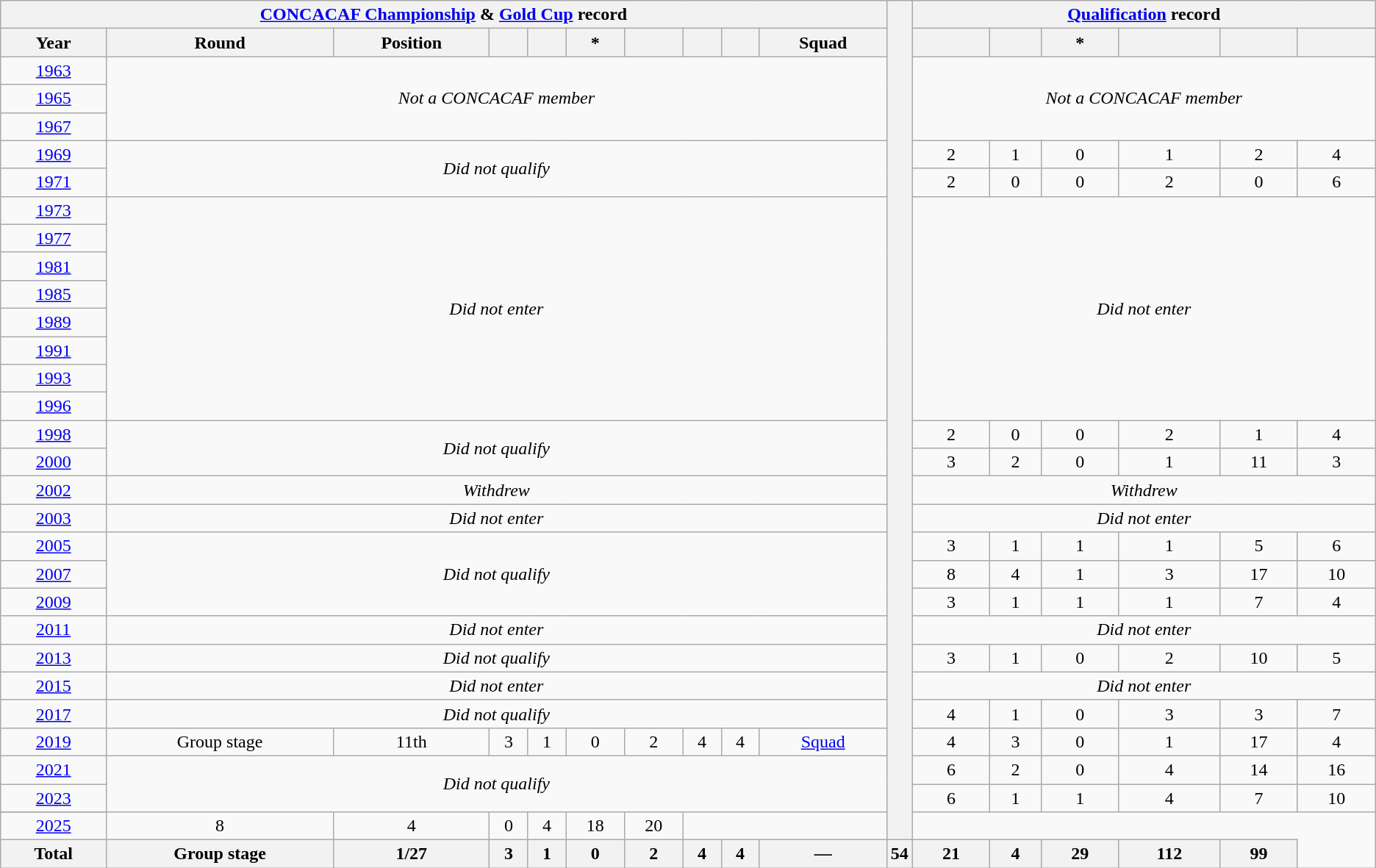<table class="wikitable" style="text-align: center;">
<tr>
<th colspan=10><a href='#'>CONCACAF Championship</a> & <a href='#'>Gold Cup</a> record</th>
<th width=1% rowspan=31></th>
<th colspan=7><a href='#'>Qualification</a> record</th>
</tr>
<tr>
<th>Year</th>
<th>Round</th>
<th>Position</th>
<th></th>
<th></th>
<th>*</th>
<th></th>
<th></th>
<th></th>
<th>Squad</th>
<th></th>
<th></th>
<th>*</th>
<th></th>
<th></th>
<th></th>
</tr>
<tr>
<td> <a href='#'>1963</a></td>
<td colspan=9 rowspan=3><em>Not a CONCACAF member</em></td>
<td colspan=6 rowspan=3><em>Not a CONCACAF member</em></td>
</tr>
<tr>
<td> <a href='#'>1965</a></td>
</tr>
<tr>
<td> <a href='#'>1967</a></td>
</tr>
<tr>
<td> <a href='#'>1969</a></td>
<td colspan=9 rowspan=2><em>Did not qualify</em></td>
<td>2</td>
<td>1</td>
<td>0</td>
<td>1</td>
<td>2</td>
<td>4</td>
</tr>
<tr>
<td> <a href='#'>1971</a></td>
<td>2</td>
<td>0</td>
<td>0</td>
<td>2</td>
<td>0</td>
<td>6</td>
</tr>
<tr>
<td> <a href='#'>1973</a></td>
<td colspan=9 rowspan=8><em>Did not enter</em></td>
<td colspan=6 rowspan=8><em>Did not enter</em></td>
</tr>
<tr>
<td> <a href='#'>1977</a></td>
</tr>
<tr>
<td> <a href='#'>1981</a></td>
</tr>
<tr>
<td> <a href='#'>1985</a></td>
</tr>
<tr>
<td> <a href='#'>1989</a></td>
</tr>
<tr>
<td> <a href='#'>1991</a></td>
</tr>
<tr>
<td>  <a href='#'>1993</a></td>
</tr>
<tr>
<td> <a href='#'>1996</a></td>
</tr>
<tr>
<td> <a href='#'>1998</a></td>
<td colspan=9 rowspan=2><em>Did not qualify</em></td>
<td>2</td>
<td>0</td>
<td>0</td>
<td>2</td>
<td>1</td>
<td>4</td>
</tr>
<tr>
<td> <a href='#'>2000</a></td>
<td>3</td>
<td>2</td>
<td>0</td>
<td>1</td>
<td>11</td>
<td>3</td>
</tr>
<tr>
<td> <a href='#'>2002</a></td>
<td colspan=9><em>Withdrew</em></td>
<td colspan=6><em>Withdrew</em></td>
</tr>
<tr>
<td>  <a href='#'>2003</a></td>
<td colspan=9><em>Did not enter</em></td>
<td colspan=6><em>Did not enter</em></td>
</tr>
<tr>
<td> <a href='#'>2005</a></td>
<td colspan=9 rowspan=3><em>Did not qualify</em></td>
<td>3</td>
<td>1</td>
<td>1</td>
<td>1</td>
<td>5</td>
<td>6</td>
</tr>
<tr>
<td> <a href='#'>2007</a></td>
<td>8</td>
<td>4</td>
<td>1</td>
<td>3</td>
<td>17</td>
<td>10</td>
</tr>
<tr>
<td> <a href='#'>2009</a></td>
<td>3</td>
<td>1</td>
<td>1</td>
<td>1</td>
<td>7</td>
<td>4</td>
</tr>
<tr>
<td> <a href='#'>2011</a></td>
<td colspan=9><em>Did not enter</em></td>
<td colspan=6><em>Did not enter</em></td>
</tr>
<tr>
<td> <a href='#'>2013</a></td>
<td colspan=9><em>Did not qualify</em></td>
<td>3</td>
<td>1</td>
<td>0</td>
<td>2</td>
<td>10</td>
<td>5</td>
</tr>
<tr>
<td>  <a href='#'>2015</a></td>
<td colspan=9><em>Did not enter</em></td>
<td colspan=6><em>Did not enter</em></td>
</tr>
<tr>
<td> <a href='#'>2017</a></td>
<td colspan=9><em>Did not qualify</em></td>
<td>4</td>
<td>1</td>
<td>0</td>
<td>3</td>
<td>3</td>
<td>7</td>
</tr>
<tr>
<td>   <a href='#'>2019</a></td>
<td>Group stage</td>
<td>11th</td>
<td>3</td>
<td>1</td>
<td>0</td>
<td>2</td>
<td>4</td>
<td>4</td>
<td><a href='#'>Squad</a></td>
<td>4</td>
<td>3</td>
<td>0</td>
<td>1</td>
<td>17</td>
<td>4</td>
</tr>
<tr>
<td> <a href='#'>2021</a></td>
<td colspan=9 rowspan=3><em>Did not qualify</em></td>
<td>6</td>
<td>2</td>
<td>0</td>
<td>4</td>
<td>14</td>
<td>16</td>
</tr>
<tr>
<td>  <a href='#'>2023</a></td>
<td>6</td>
<td>1</td>
<td>1</td>
<td>4</td>
<td>7</td>
<td>10</td>
</tr>
<tr>
</tr>
<tr>
<td>  <a href='#'>2025</a></td>
<td>8</td>
<td>4</td>
<td>0</td>
<td>4</td>
<td>18</td>
<td>20</td>
</tr>
<tr>
<th>Total</th>
<th>Group stage</th>
<th>1/27</th>
<th>3</th>
<th>1</th>
<th>0</th>
<th>2</th>
<th>4</th>
<th>4</th>
<th>—</th>
<th>54</th>
<th>21</th>
<th>4</th>
<th>29</th>
<th>112</th>
<th>99</th>
</tr>
</table>
